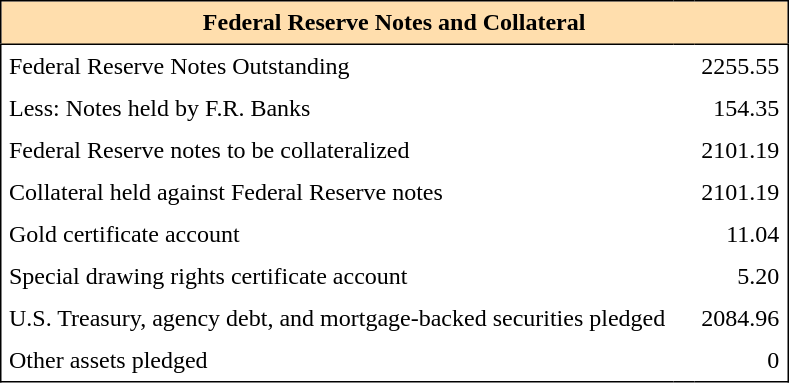<table cellpadding="5" cellspacing="0" style="border:1px solid black;border-color:black;border-collapse:collapse;">
<tr>
<th colspan="3" style="background:#ffdead; border-bottom:1px solid black;">Federal Reserve Notes and Collateral</th>
</tr>
<tr>
<td>Federal Reserve Notes Outstanding</td>
<td> </td>
<td style="text-align:right;">2255.55</td>
</tr>
<tr>
<td>Less: Notes held by F.R. Banks</td>
<td> </td>
<td style="text-align:right;">154.35</td>
</tr>
<tr>
<td>Federal Reserve notes to be collateralized</td>
<td> </td>
<td style="text-align:right;">2101.19</td>
</tr>
<tr>
<td>Collateral held against Federal Reserve notes</td>
<td> </td>
<td style="text-align:right;">2101.19</td>
</tr>
<tr>
<td>Gold certificate account</td>
<td> </td>
<td style="text-align:right;">11.04</td>
</tr>
<tr>
<td>Special drawing rights certificate account</td>
<td> </td>
<td style="text-align:right;">5.20</td>
</tr>
<tr>
<td>U.S. Treasury, agency debt, and mortgage-backed securities pledged</td>
<td> </td>
<td style="text-align:right;">2084.96</td>
</tr>
<tr>
<td>Other assets pledged</td>
<td> </td>
<td style="text-align:right;">0</td>
</tr>
</table>
